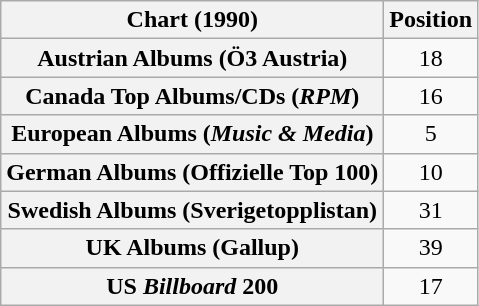<table class="wikitable sortable plainrowheaders" style="text-align:center">
<tr>
<th scope="col">Chart (1990)</th>
<th scope="col">Position</th>
</tr>
<tr>
<th scope="row">Austrian Albums (Ö3 Austria)</th>
<td>18</td>
</tr>
<tr>
<th scope="row">Canada Top Albums/CDs (<em>RPM</em>)</th>
<td>16</td>
</tr>
<tr>
<th scope="row">European Albums (<em>Music & Media</em>)</th>
<td>5</td>
</tr>
<tr>
<th scope="row">German Albums (Offizielle Top 100)</th>
<td>10</td>
</tr>
<tr>
<th scope="row">Swedish Albums (Sverigetopplistan)</th>
<td>31</td>
</tr>
<tr>
<th scope="row">UK Albums (Gallup)</th>
<td>39</td>
</tr>
<tr>
<th scope="row">US <em>Billboard</em> 200</th>
<td>17</td>
</tr>
</table>
